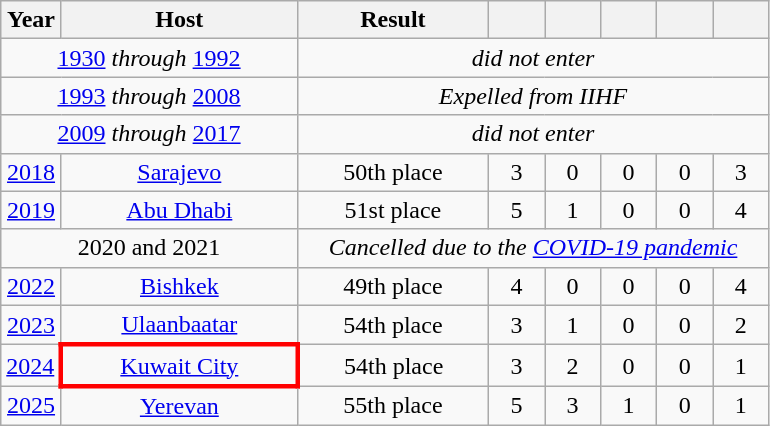<table class="wikitable" style="text-align:center">
<tr>
<th width=30>Year</th>
<th width=150>Host</th>
<th width=120>Result</th>
<th width=30></th>
<th width=30></th>
<th width=30></th>
<th width=30></th>
<th width=30></th>
</tr>
<tr>
<td colspan=2><a href='#'>1930</a> <em>through</em> <a href='#'>1992</a></td>
<td colspan=6><em>did not enter</em></td>
</tr>
<tr>
<td colspan=2><a href='#'>1993</a> <em>through</em> <a href='#'>2008</a></td>
<td colspan=6><em>Expelled from IIHF</em></td>
</tr>
<tr>
<td colspan=2><a href='#'>2009</a> <em>through</em> <a href='#'>2017</a></td>
<td colspan=6><em>did not enter</em></td>
</tr>
<tr>
<td><a href='#'>2018</a></td>
<td> <a href='#'>Sarajevo</a></td>
<td>50th place<br></td>
<td>3</td>
<td>0</td>
<td>0</td>
<td>0</td>
<td>3</td>
</tr>
<tr>
<td><a href='#'>2019</a></td>
<td> <a href='#'>Abu Dhabi</a></td>
<td>51st place<br></td>
<td>5</td>
<td>1</td>
<td>0</td>
<td>0</td>
<td>4</td>
</tr>
<tr>
<td colspan=2>2020 and 2021</td>
<td colspan=6 align=center><em>Cancelled due to the <a href='#'>COVID-19 pandemic</a></em></td>
</tr>
<tr>
<td><a href='#'>2022</a></td>
<td> <a href='#'>Bishkek</a></td>
<td>49th place<br></td>
<td>4</td>
<td>0</td>
<td>0</td>
<td>0</td>
<td>4</td>
</tr>
<tr>
<td><a href='#'>2023</a></td>
<td> <a href='#'>Ulaanbaatar</a></td>
<td>54th place<br></td>
<td>3</td>
<td>1</td>
<td>0</td>
<td>0</td>
<td>2</td>
</tr>
<tr>
<td><a href='#'>2024</a></td>
<td style="border: 3px solid red;"> <a href='#'>Kuwait City</a></td>
<td>54th place<br></td>
<td>3</td>
<td>2</td>
<td>0</td>
<td>0</td>
<td>1</td>
</tr>
<tr>
<td><a href='#'>2025</a></td>
<td> <a href='#'>Yerevan</a></td>
<td>55th place<br></td>
<td>5</td>
<td>3</td>
<td>1</td>
<td>0</td>
<td>1</td>
</tr>
</table>
